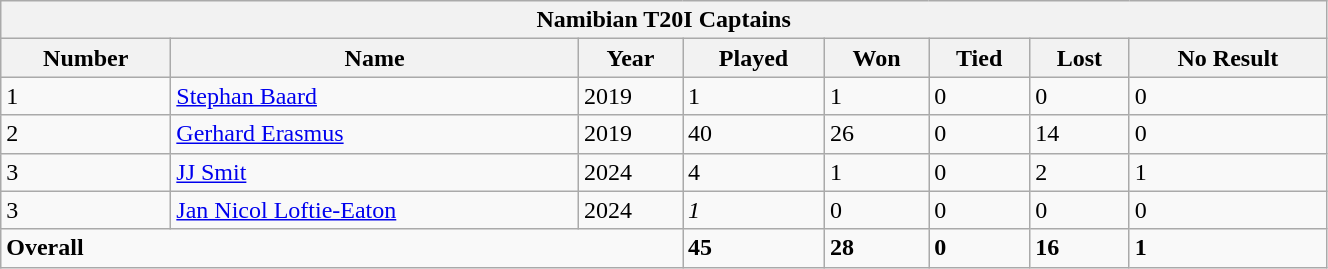<table class="wikitable" width="70%">
<tr>
<th colspan="9" bgcolor="#efefef">Namibian T20I Captains</th>
</tr>
<tr bgcolor="#efefef">
<th>Number</th>
<th>Name</th>
<th>Year</th>
<th>Played</th>
<th>Won</th>
<th>Tied</th>
<th>Lost</th>
<th>No Result</th>
</tr>
<tr>
<td>1</td>
<td><a href='#'>Stephan Baard</a></td>
<td>2019</td>
<td>1</td>
<td>1</td>
<td>0</td>
<td>0</td>
<td>0</td>
</tr>
<tr>
<td>2</td>
<td><a href='#'>Gerhard Erasmus</a></td>
<td>2019</td>
<td>40</td>
<td>26</td>
<td>0</td>
<td>14</td>
<td>0</td>
</tr>
<tr>
<td>3</td>
<td><a href='#'>JJ Smit</a></td>
<td>2024</td>
<td>4</td>
<td>1</td>
<td>0</td>
<td>2</td>
<td>1</td>
</tr>
<tr>
<td>3</td>
<td><a href='#'>Jan Nicol Loftie-Eaton</a></td>
<td>2024</td>
<td><em>1</em></td>
<td>0</td>
<td>0</td>
<td>0</td>
<td>0</td>
</tr>
<tr>
<td colspan="3"><strong>Overall</strong></td>
<td><strong>45</strong></td>
<td><strong>28</strong></td>
<td><strong>0</strong></td>
<td><strong>16</strong></td>
<td><strong>1</strong></td>
</tr>
</table>
